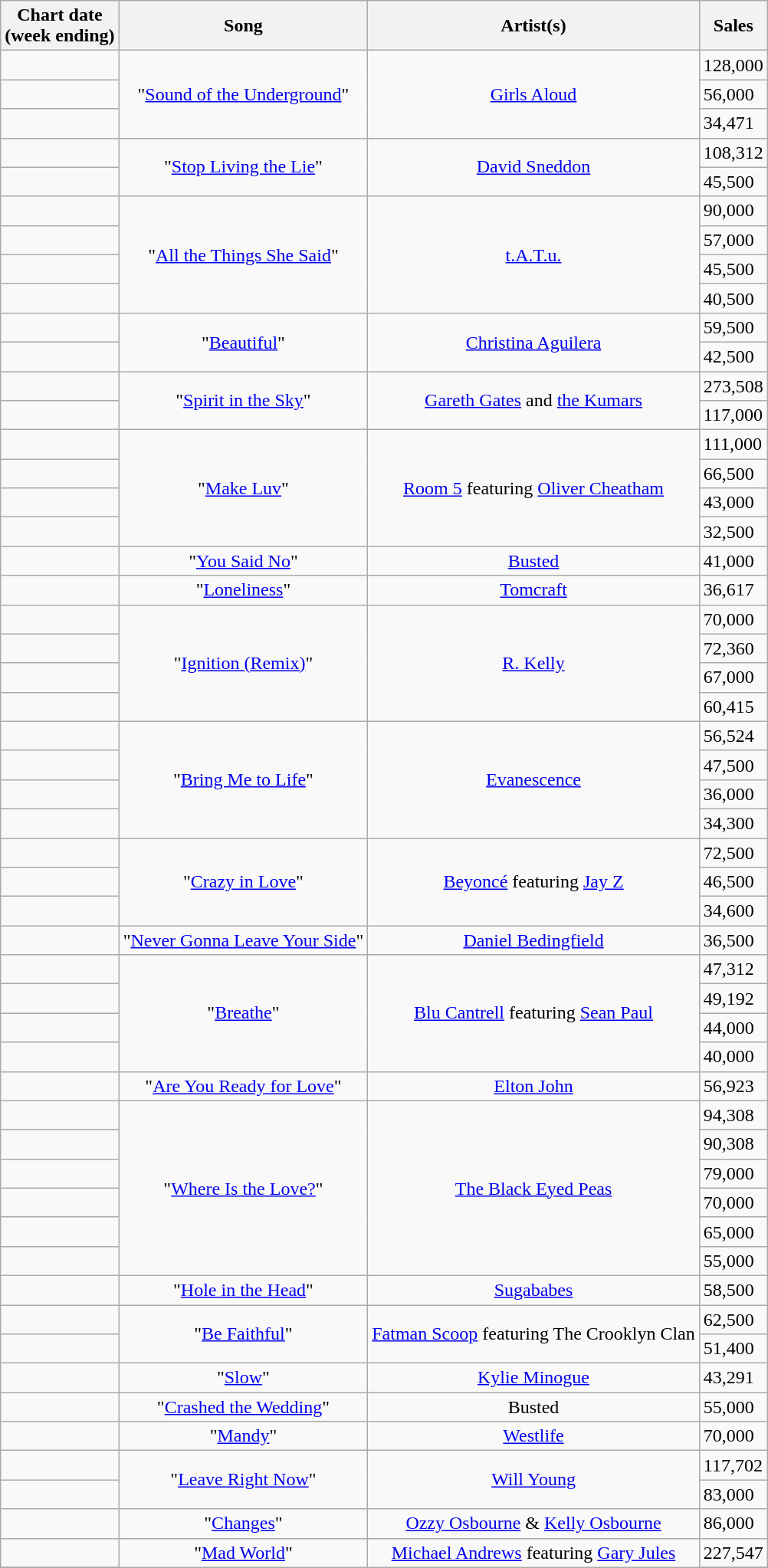<table class="wikitable plainrowheaders">
<tr>
<th style="text-align:center;">Chart date<br>(week ending)</th>
<th style="text-align:center;">Song</th>
<th style="text-align:center;">Artist(s)</th>
<th style="text-align:center;">Sales</th>
</tr>
<tr>
<td style="text-align:left;"></td>
<td style="text-align:center;" rowspan="3">"<a href='#'>Sound of the Underground</a>"</td>
<td style="text-align:center;" rowspan="3"><a href='#'>Girls Aloud</a></td>
<td style="text-align:left;">128,000</td>
</tr>
<tr>
<td align="left"></td>
<td align="left">56,000</td>
</tr>
<tr>
<td align="left"></td>
<td align="left">34,471</td>
</tr>
<tr>
<td align="left"></td>
<td align="center" rowspan="2">"<a href='#'>Stop Living the Lie</a>"</td>
<td align="center" rowspan="2"><a href='#'>David Sneddon</a></td>
<td align="left">108,312</td>
</tr>
<tr>
<td align="left"></td>
<td align="left">45,500</td>
</tr>
<tr>
<td align="left"></td>
<td align="center" rowspan="4">"<a href='#'>All the Things She Said</a>"</td>
<td align="center" rowspan="4"><a href='#'>t.A.T.u.</a></td>
<td align="left">90,000</td>
</tr>
<tr>
<td align="left"></td>
<td align="left">57,000</td>
</tr>
<tr>
<td align="left"></td>
<td align="left">45,500</td>
</tr>
<tr>
<td align="left"></td>
<td align="left">40,500</td>
</tr>
<tr>
<td align="left"></td>
<td align="center" rowspan="2">"<a href='#'>Beautiful</a>"</td>
<td align="center" rowspan="2"><a href='#'>Christina Aguilera</a></td>
<td align="left">59,500</td>
</tr>
<tr>
<td align="left"></td>
<td align="left">42,500</td>
</tr>
<tr>
<td align="left"></td>
<td align="center" rowspan="2">"<a href='#'>Spirit in the Sky</a>"</td>
<td align="center" rowspan="2"><a href='#'>Gareth Gates</a> and <a href='#'>the Kumars</a></td>
<td align="left">273,508</td>
</tr>
<tr>
<td align="left"></td>
<td align="left">117,000</td>
</tr>
<tr>
<td align="left"></td>
<td align="center" rowspan="4">"<a href='#'>Make Luv</a>"</td>
<td align="center" rowspan="4"><a href='#'>Room 5</a> featuring <a href='#'>Oliver Cheatham</a></td>
<td align="left">111,000</td>
</tr>
<tr>
<td align="left"></td>
<td align="left">66,500</td>
</tr>
<tr>
<td align="left"></td>
<td align="left">43,000</td>
</tr>
<tr>
<td align="left"></td>
<td align="left">32,500</td>
</tr>
<tr>
<td align="left"></td>
<td align="center" rowspan="1">"<a href='#'>You Said No</a>"</td>
<td align="center" rowspan="1"><a href='#'>Busted</a></td>
<td align="left">41,000</td>
</tr>
<tr>
<td align="left"></td>
<td align="center" rowspan="1">"<a href='#'>Loneliness</a>"</td>
<td align="center" rowspan="1"><a href='#'>Tomcraft</a></td>
<td align="left">36,617</td>
</tr>
<tr>
<td align="left"></td>
<td align="center" rowspan="4">"<a href='#'>Ignition (Remix)</a>"</td>
<td align="center" rowspan="4"><a href='#'>R. Kelly</a></td>
<td align="left">70,000</td>
</tr>
<tr>
<td align="left"></td>
<td align="left">72,360</td>
</tr>
<tr>
<td align="left"></td>
<td align="left">67,000</td>
</tr>
<tr>
<td align="left"></td>
<td align="left">60,415</td>
</tr>
<tr>
<td align="left"></td>
<td align="center" rowspan="4">"<a href='#'>Bring Me to Life</a>"</td>
<td align="center" rowspan="4"><a href='#'>Evanescence</a></td>
<td align="left">56,524</td>
</tr>
<tr>
<td align="left"></td>
<td align="left">47,500</td>
</tr>
<tr>
<td align="left"></td>
<td align="left">36,000</td>
</tr>
<tr>
<td align="left"></td>
<td align="left">34,300</td>
</tr>
<tr>
<td align="left"></td>
<td align="center" rowspan="3">"<a href='#'>Crazy in Love</a>"</td>
<td align="center" rowspan="3"><a href='#'>Beyoncé</a> featuring <a href='#'>Jay Z</a></td>
<td align="left">72,500</td>
</tr>
<tr>
<td align="left"></td>
<td align="left">46,500</td>
</tr>
<tr>
<td align="left"></td>
<td align="left">34,600</td>
</tr>
<tr>
<td align="left"></td>
<td align="center" rowspan="1">"<a href='#'>Never Gonna Leave Your Side</a>"</td>
<td align="center" rowspan="1"><a href='#'>Daniel Bedingfield</a></td>
<td align="left">36,500</td>
</tr>
<tr>
<td align="left"></td>
<td align="center" rowspan="4">"<a href='#'>Breathe</a>"</td>
<td align="center" rowspan="4"><a href='#'>Blu Cantrell</a> featuring <a href='#'>Sean Paul</a></td>
<td align="left">47,312</td>
</tr>
<tr>
<td align="left"></td>
<td align="left">49,192</td>
</tr>
<tr>
<td align="left"></td>
<td align="left">44,000</td>
</tr>
<tr>
<td align="left"></td>
<td align="left">40,000</td>
</tr>
<tr>
<td align="left"></td>
<td align="center" rowspan="1">"<a href='#'>Are You Ready for Love</a>"</td>
<td align="center" rowspan="1"><a href='#'>Elton John</a></td>
<td align="left">56,923</td>
</tr>
<tr>
<td align="left"></td>
<td align="center" rowspan="6">"<a href='#'>Where Is the Love?</a>"</td>
<td align="center" rowspan="6"><a href='#'>The Black Eyed Peas</a></td>
<td align="left">94,308</td>
</tr>
<tr>
<td align="left"></td>
<td align="left">90,308</td>
</tr>
<tr>
<td align="left"></td>
<td align="left">79,000</td>
</tr>
<tr>
<td align="left"></td>
<td align="left">70,000</td>
</tr>
<tr>
<td align="left"></td>
<td align="left">65,000</td>
</tr>
<tr>
<td align="left"></td>
<td align="left">55,000</td>
</tr>
<tr>
<td align="left"></td>
<td align="center" rowspan="1">"<a href='#'>Hole in the Head</a>"</td>
<td align="center" rowspan="1"><a href='#'>Sugababes</a></td>
<td align="left">58,500</td>
</tr>
<tr>
<td align="left"></td>
<td align="center" rowspan="2">"<a href='#'>Be Faithful</a>"</td>
<td align="center" rowspan="2"><a href='#'>Fatman Scoop</a> featuring The Crooklyn Clan</td>
<td align="left">62,500</td>
</tr>
<tr>
<td align="left"></td>
<td align="left">51,400</td>
</tr>
<tr>
<td align="left"></td>
<td align="center" rowspan="1">"<a href='#'>Slow</a>"</td>
<td align="center" rowspan="1"><a href='#'>Kylie Minogue</a></td>
<td align="left">43,291</td>
</tr>
<tr>
<td align="left"></td>
<td align="center" rowspan="1">"<a href='#'>Crashed the Wedding</a>"</td>
<td align="center" rowspan="1">Busted</td>
<td align="left">55,000</td>
</tr>
<tr>
<td align="left"></td>
<td align="center" rowspan="1">"<a href='#'>Mandy</a>"</td>
<td align="center" rowspan="1"><a href='#'>Westlife</a></td>
<td align="left">70,000</td>
</tr>
<tr>
<td align="left"></td>
<td align="center" rowspan="2">"<a href='#'>Leave Right Now</a>"</td>
<td align="center" rowspan="2"><a href='#'>Will Young</a></td>
<td align="left">117,702</td>
</tr>
<tr>
<td align="left"></td>
<td align="left">83,000</td>
</tr>
<tr>
<td align="left"></td>
<td align="center" rowspan="1">"<a href='#'>Changes</a>"</td>
<td align="center" rowspan="1"><a href='#'>Ozzy Osbourne</a> & <a href='#'>Kelly Osbourne</a></td>
<td align="left">86,000</td>
</tr>
<tr>
<td align="left"></td>
<td align="center" rowspan="2">"<a href='#'>Mad World</a>"</td>
<td align="center" rowspan="2"><a href='#'>Michael Andrews</a> featuring <a href='#'>Gary Jules</a></td>
<td align="left">227,547</td>
</tr>
<tr>
</tr>
</table>
